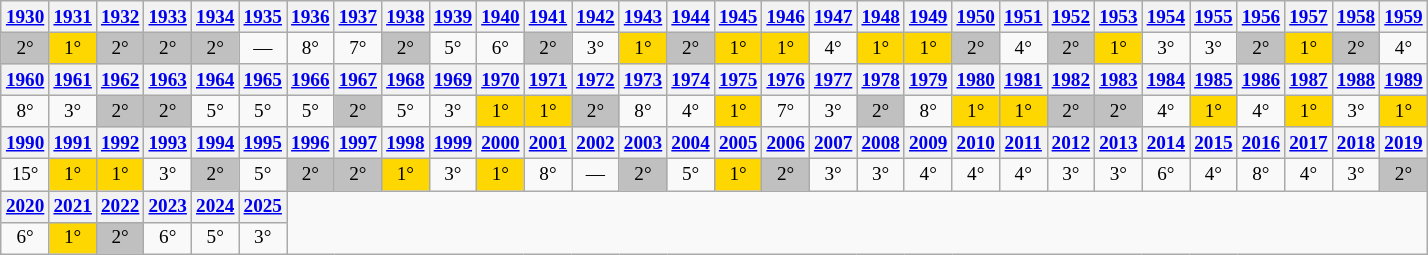<table class="wikitable" style="margin:0.5em ; font-size:80%">
<tr>
<th><a href='#'>1930</a></th>
<th><a href='#'>1931</a></th>
<th><a href='#'>1932</a></th>
<th><a href='#'>1933</a></th>
<th><a href='#'>1934</a></th>
<th><a href='#'>1935</a></th>
<th><a href='#'>1936</a></th>
<th><a href='#'>1937</a></th>
<th><a href='#'>1938</a></th>
<th><a href='#'>1939</a></th>
<th><a href='#'>1940</a></th>
<th><a href='#'>1941</a></th>
<th><a href='#'>1942</a></th>
<th><a href='#'>1943</a></th>
<th><a href='#'>1944</a></th>
<th><a href='#'>1945</a></th>
<th><a href='#'>1946</a></th>
<th><a href='#'>1947</a></th>
<th><a href='#'>1948</a></th>
<th><a href='#'>1949</a></th>
<th><a href='#'>1950</a></th>
<th><a href='#'>1951</a></th>
<th><a href='#'>1952</a></th>
<th><a href='#'>1953</a></th>
<th><a href='#'>1954</a></th>
<th><a href='#'>1955</a></th>
<th><a href='#'>1956</a></th>
<th><a href='#'>1957</a></th>
<th><a href='#'>1958</a></th>
<th><a href='#'>1959</a></th>
</tr>
<tr>
<td align=center style="background:silver;">2°</td>
<td align=center style="background:gold;">1°</td>
<td align=center style="background:silver;">2°</td>
<td align=center style="background:silver;">2°</td>
<td align=center style="background:silver;">2°</td>
<td align=center>—</td>
<td align=center>8°</td>
<td align=center>7°</td>
<td align=center style="background:silver;">2°</td>
<td align=center>5°</td>
<td align=center>6°</td>
<td align=center style="background:silver;">2°</td>
<td align=center>3°</td>
<td align=center style="background:gold;">1°</td>
<td align=center style="background:silver;">2°</td>
<td align=center style="background:gold;">1°</td>
<td align=center style="background:gold;">1°</td>
<td align=center>4°</td>
<td align=center style="background:gold;">1°</td>
<td align=center style="background:gold;">1°</td>
<td align=center style="background:silver;">2°</td>
<td align=center>4°</td>
<td align=center style="background:silver;">2°</td>
<td align=center style="background:gold;">1°</td>
<td align=center>3°</td>
<td align=center>3°</td>
<td align=center style="background:silver;">2°</td>
<td align=center style="background:gold;">1°</td>
<td align=center style="background:silver;">2°</td>
<td align=center>4°</td>
</tr>
<tr>
<th><a href='#'>1960</a></th>
<th><a href='#'>1961</a></th>
<th><a href='#'>1962</a></th>
<th><a href='#'>1963</a></th>
<th><a href='#'>1964</a></th>
<th><a href='#'>1965</a></th>
<th><a href='#'>1966</a></th>
<th><a href='#'>1967</a></th>
<th><a href='#'>1968</a></th>
<th><a href='#'>1969</a></th>
<th><a href='#'>1970</a></th>
<th><a href='#'>1971</a></th>
<th><a href='#'>1972</a></th>
<th><a href='#'>1973</a></th>
<th><a href='#'>1974</a></th>
<th><a href='#'>1975</a></th>
<th><a href='#'>1976</a></th>
<th><a href='#'>1977</a></th>
<th><a href='#'>1978</a></th>
<th><a href='#'>1979</a></th>
<th><a href='#'>1980</a></th>
<th><a href='#'>1981</a></th>
<th><a href='#'>1982</a></th>
<th><a href='#'>1983</a></th>
<th><a href='#'>1984</a></th>
<th><a href='#'>1985</a></th>
<th><a href='#'>1986</a></th>
<th><a href='#'>1987</a></th>
<th><a href='#'>1988</a></th>
<th><a href='#'>1989</a></th>
</tr>
<tr>
<td align=center>8°</td>
<td align=center>3°</td>
<td align=center style="background:silver;">2°</td>
<td align=center style="background:silver;">2°</td>
<td align=center>5°</td>
<td align=center>5°</td>
<td align=center>5°</td>
<td align=center style="background:silver;">2°</td>
<td align=center>5°</td>
<td align=center>3°</td>
<td align=center style="background:gold;">1°</td>
<td align=center style="background:gold;">1°</td>
<td align=center style="background:silver;">2°</td>
<td align=center>8°</td>
<td align=center>4°</td>
<td align=center style="background:gold;">1°</td>
<td align=center>7°</td>
<td align=center>3°</td>
<td align=center style="background:silver;">2°</td>
<td align=center>8°</td>
<td align=center style="background:gold;">1°</td>
<td align=center style="background:gold;">1°</td>
<td align=center style="background:silver;">2°</td>
<td align=center style="background:silver;">2°</td>
<td align=center>4°</td>
<td align=center style="background:gold;">1°</td>
<td align=center>4°</td>
<td align=center style="background:gold;">1°</td>
<td align=center>3°</td>
<td align=center style="background:gold;">1°</td>
</tr>
<tr>
<th><a href='#'>1990</a></th>
<th><a href='#'>1991</a></th>
<th><a href='#'>1992</a></th>
<th><a href='#'>1993</a></th>
<th><a href='#'>1994</a></th>
<th><a href='#'>1995</a></th>
<th><a href='#'>1996</a></th>
<th><a href='#'>1997</a></th>
<th><a href='#'>1998</a></th>
<th><a href='#'>1999</a></th>
<th><a href='#'>2000</a></th>
<th><a href='#'>2001</a></th>
<th><a href='#'>2002</a></th>
<th><a href='#'>2003</a></th>
<th><a href='#'>2004</a></th>
<th><a href='#'>2005</a></th>
<th><a href='#'>2006</a></th>
<th><a href='#'>2007</a></th>
<th><a href='#'>2008</a></th>
<th><a href='#'>2009</a></th>
<th><a href='#'>2010</a></th>
<th><a href='#'>2011</a></th>
<th><a href='#'>2012</a></th>
<th><a href='#'>2013</a></th>
<th><a href='#'>2014</a></th>
<th><a href='#'>2015</a></th>
<th><a href='#'>2016</a></th>
<th><a href='#'>2017</a></th>
<th><a href='#'>2018</a></th>
<th><a href='#'>2019</a></th>
</tr>
<tr>
<td align=center>15°</td>
<td align=center style="background:gold;">1°</td>
<td align=center style="background:gold;">1°</td>
<td align=center>3°</td>
<td align=center style="background:silver;">2°</td>
<td align=center>5°</td>
<td align=center style="background:silver;">2°</td>
<td align=center style="background:silver;">2°</td>
<td align=center style="background:gold;">1°</td>
<td align=center>3°</td>
<td align=center style="background:gold;">1°</td>
<td align=center>8°</td>
<td align=center>—</td>
<td align=center style="background:silver;">2°</td>
<td align=center>5°</td>
<td align=center style="background:gold;">1°</td>
<td align=center style="background:silver;">2°</td>
<td align=center>3°</td>
<td align=center>3°</td>
<td align=center>4°</td>
<td align=center>4°</td>
<td align=center>4°</td>
<td align=center>3°</td>
<td align=center>3°</td>
<td align=center>6°</td>
<td align=center>4°</td>
<td align=center>8°</td>
<td align=center>4°</td>
<td align=center>3°</td>
<td align=center style="background:silver;">2°</td>
</tr>
<tr>
<th><a href='#'>2020</a></th>
<th><a href='#'>2021</a></th>
<th><a href='#'>2022</a></th>
<th><a href='#'>2023</a></th>
<th><a href='#'>2024</a></th>
<th><a href='#'>2025</a></th>
</tr>
<tr>
<td align=center>6°</td>
<td align=center style="background:gold;">1°</td>
<td align=center style="background:silver;">2°</td>
<td align=center>6°</td>
<td align=center>5°</td>
<td align=center>3°</td>
</tr>
</table>
